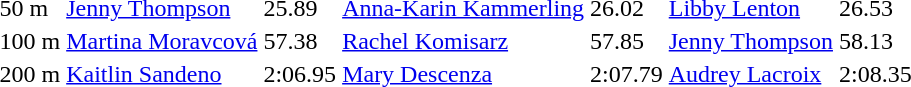<table>
<tr>
<td>50 m</td>
<td> <a href='#'>Jenny Thompson</a></td>
<td>25.89</td>
<td> <a href='#'>Anna-Karin Kammerling</a></td>
<td>26.02</td>
<td> <a href='#'>Libby Lenton</a></td>
<td>26.53</td>
</tr>
<tr>
<td>100 m</td>
<td> <a href='#'>Martina Moravcová</a></td>
<td>57.38</td>
<td> <a href='#'>Rachel Komisarz</a></td>
<td>57.85</td>
<td> <a href='#'>Jenny Thompson</a></td>
<td>58.13</td>
</tr>
<tr>
<td>200 m</td>
<td> <a href='#'>Kaitlin Sandeno</a></td>
<td>2:06.95</td>
<td> <a href='#'>Mary Descenza</a></td>
<td>2:07.79</td>
<td> <a href='#'>Audrey Lacroix</a></td>
<td>2:08.35</td>
</tr>
</table>
